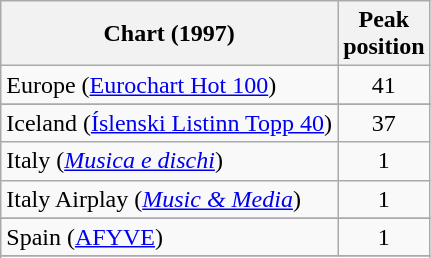<table class="wikitable sortable">
<tr>
<th>Chart (1997)</th>
<th>Peak<br>position</th>
</tr>
<tr>
<td>Europe (<a href='#'>Eurochart Hot 100</a>)</td>
<td align="center">41</td>
</tr>
<tr>
</tr>
<tr>
<td>Iceland (<a href='#'>Íslenski Listinn Topp 40</a>)</td>
<td align="center">37</td>
</tr>
<tr>
<td>Italy (<em><a href='#'>Musica e dischi</a></em>)</td>
<td align="center">1</td>
</tr>
<tr>
<td>Italy Airplay (<em><a href='#'>Music & Media</a></em>)</td>
<td align="center">1</td>
</tr>
<tr>
</tr>
<tr>
<td>Spain (<a href='#'>AFYVE</a>)</td>
<td align="center">1</td>
</tr>
<tr>
</tr>
<tr>
</tr>
<tr>
</tr>
<tr>
</tr>
</table>
